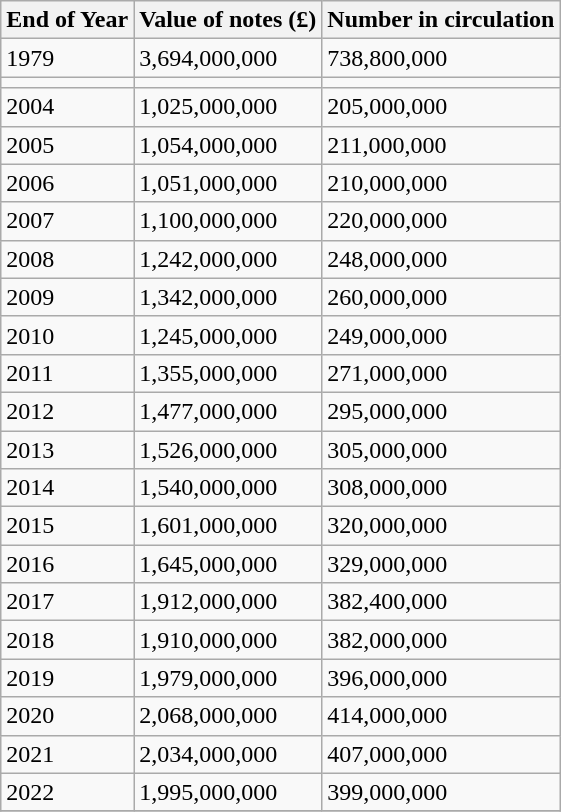<table class="wikitable sortable">
<tr>
<th>End of Year</th>
<th>Value of notes (£)</th>
<th>Number in circulation</th>
</tr>
<tr>
<td>1979</td>
<td>3,694,000,000</td>
<td>738,800,000</td>
</tr>
<tr>
<td></td>
<td></td>
<td></td>
</tr>
<tr>
<td>2004</td>
<td>1,025,000,000</td>
<td>205,000,000</td>
</tr>
<tr>
<td>2005</td>
<td>1,054,000,000</td>
<td>211,000,000</td>
</tr>
<tr>
<td>2006</td>
<td>1,051,000,000</td>
<td>210,000,000</td>
</tr>
<tr>
<td>2007</td>
<td>1,100,000,000</td>
<td>220,000,000</td>
</tr>
<tr>
<td>2008</td>
<td>1,242,000,000</td>
<td>248,000,000</td>
</tr>
<tr>
<td>2009</td>
<td>1,342,000,000</td>
<td>260,000,000</td>
</tr>
<tr>
<td>2010</td>
<td>1,245,000,000</td>
<td>249,000,000</td>
</tr>
<tr>
<td>2011</td>
<td>1,355,000,000</td>
<td>271,000,000</td>
</tr>
<tr>
<td>2012</td>
<td>1,477,000,000</td>
<td>295,000,000</td>
</tr>
<tr>
<td>2013</td>
<td>1,526,000,000</td>
<td>305,000,000</td>
</tr>
<tr>
<td>2014</td>
<td>1,540,000,000</td>
<td rowspan="1">308,000,000</td>
</tr>
<tr>
<td>2015</td>
<td>1,601,000,000</td>
<td rowspan="1">320,000,000</td>
</tr>
<tr>
<td>2016</td>
<td>1,645,000,000</td>
<td rowspan="1">329,000,000</td>
</tr>
<tr>
<td>2017</td>
<td>1,912,000,000</td>
<td rowspan="1">382,400,000</td>
</tr>
<tr>
<td>2018</td>
<td>1,910,000,000</td>
<td rowspan="1">382,000,000</td>
</tr>
<tr>
<td>2019</td>
<td>1,979,000,000</td>
<td rowspan="1">396,000,000</td>
</tr>
<tr>
<td>2020</td>
<td>2,068,000,000</td>
<td rowspan="1">414,000,000</td>
</tr>
<tr>
<td>2021</td>
<td>2,034,000,000</td>
<td rowspan="1">407,000,000</td>
</tr>
<tr>
<td>2022</td>
<td>1,995,000,000</td>
<td rowspan="1">399,000,000</td>
</tr>
<tr>
</tr>
</table>
